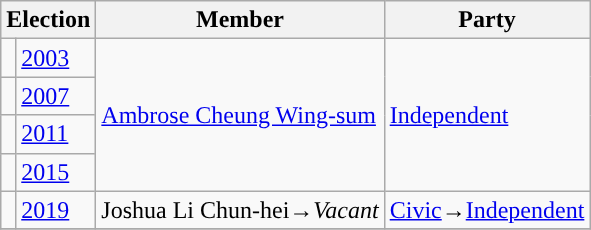<table class="wikitable">
<tr>
<th colspan="2">Election</th>
<th>Member</th>
<th>Party</th>
</tr>
<tr>
<td style="background-color: "></td>
<td><a href='#'>2003</a></td>
<td rowspan=4><a href='#'>Ambrose Cheung Wing-sum</a></td>
<td rowspan=4><a href='#'>Independent</a></td>
</tr>
<tr>
<td style="background-color: "></td>
<td><a href='#'>2007</a></td>
</tr>
<tr>
<td style="background-color: "></td>
<td><a href='#'>2011</a></td>
</tr>
<tr>
<td style="background-color: "></td>
<td><a href='#'>2015</a></td>
</tr>
<tr>
<td style="background-color: "></td>
<td><a href='#'>2019</a></td>
<td>Joshua Li Chun-hei→<em>Vacant</em></td>
<td><a href='#'>Civic</a>→<a href='#'>Independent</a></td>
</tr>
<tr>
</tr>
</table>
